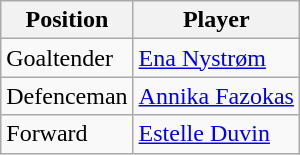<table class="wikitable">
<tr>
<th>Position</th>
<th>Player</th>
</tr>
<tr>
<td>Goaltender</td>
<td> <a href='#'>Ena Nystrøm</a></td>
</tr>
<tr>
<td>Defenceman</td>
<td> <a href='#'>Annika Fazokas</a></td>
</tr>
<tr>
<td>Forward</td>
<td> <a href='#'>Estelle Duvin</a></td>
</tr>
</table>
